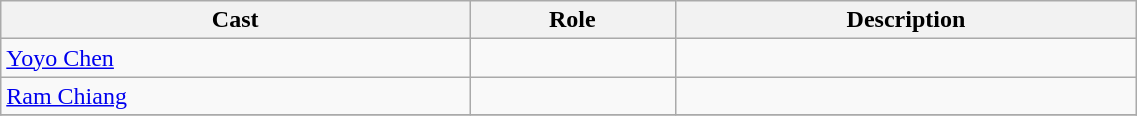<table class="wikitable" width="60%">
<tr>
<th>Cast</th>
<th>Role</th>
<th>Description</th>
</tr>
<tr>
<td><a href='#'>Yoyo Chen</a></td>
<td></td>
<td></td>
</tr>
<tr>
<td><a href='#'>Ram Chiang</a></td>
<td></td>
<td></td>
</tr>
<tr>
</tr>
</table>
